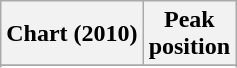<table class="wikitable sortable plainrowheaders" style="text-align:center">
<tr>
<th scope="col">Chart (2010)</th>
<th scope="col">Peak<br> position</th>
</tr>
<tr>
</tr>
<tr>
</tr>
</table>
